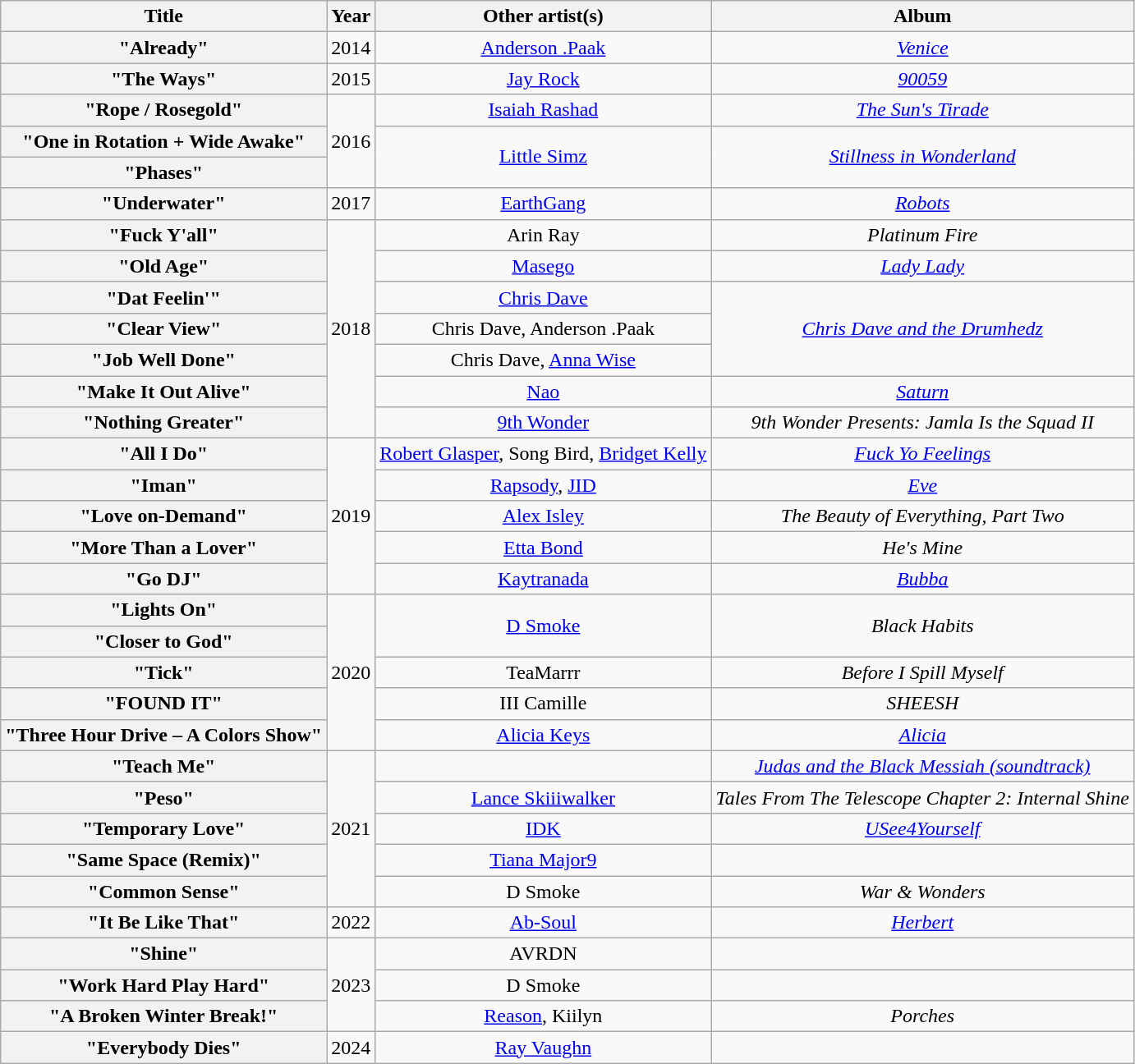<table class="wikitable plainrowheaders" style="text-align:center;">
<tr>
<th scope="col">Title</th>
<th scope="col">Year</th>
<th scope="col">Other artist(s)</th>
<th scope="col">Album</th>
</tr>
<tr>
<th scope="row">"Already"</th>
<td>2014</td>
<td><a href='#'>Anderson .Paak</a></td>
<td><em><a href='#'>Venice</a></em></td>
</tr>
<tr>
<th scope="row">"The Ways"</th>
<td>2015</td>
<td><a href='#'>Jay Rock</a></td>
<td><em><a href='#'>90059</a></em></td>
</tr>
<tr>
<th scope="row">"Rope / Rosegold"</th>
<td rowspan="3">2016</td>
<td><a href='#'>Isaiah Rashad</a></td>
<td><em><a href='#'>The Sun's Tirade</a></em></td>
</tr>
<tr>
<th scope="row">"One in Rotation + Wide Awake"</th>
<td rowspan="2"><a href='#'>Little Simz</a></td>
<td rowspan="2"><a href='#'><em>Stillness in Wonderland</em></a></td>
</tr>
<tr>
<th scope="row">"Phases"</th>
</tr>
<tr>
<th scope="row">"Underwater"</th>
<td>2017</td>
<td><a href='#'>EarthGang</a></td>
<td><em><a href='#'>Robots</a></em></td>
</tr>
<tr>
<th scope="row">"Fuck Y'all"</th>
<td rowspan="7">2018</td>
<td>Arin Ray</td>
<td><em>Platinum Fire</em></td>
</tr>
<tr>
<th scope="row">"Old Age"</th>
<td><a href='#'>Masego</a></td>
<td><em><a href='#'>Lady Lady</a></em></td>
</tr>
<tr>
<th scope="row">"Dat Feelin'"</th>
<td><a href='#'>Chris Dave</a></td>
<td rowspan="3"><a href='#'><em>Chris Dave and the Drumhedz</em></a></td>
</tr>
<tr>
<th scope="row">"Clear View"</th>
<td>Chris Dave, Anderson .Paak</td>
</tr>
<tr>
<th scope="row">"Job Well Done"</th>
<td>Chris Dave, <a href='#'>Anna Wise</a></td>
</tr>
<tr>
<th scope="row">"Make It Out Alive"</th>
<td><a href='#'>Nao</a></td>
<td><em><a href='#'>Saturn</a></em></td>
</tr>
<tr>
<th scope="row">"Nothing Greater"</th>
<td><a href='#'>9th Wonder</a></td>
<td><em>9th Wonder Presents: Jamla Is the Squad II</em></td>
</tr>
<tr>
<th scope="row">"All I Do"</th>
<td rowspan="5">2019</td>
<td><a href='#'>Robert Glasper</a>, Song Bird, <a href='#'>Bridget Kelly</a></td>
<td><a href='#'><em>Fuck Yo Feelings</em></a></td>
</tr>
<tr>
<th scope="row">"Iman"</th>
<td><a href='#'>Rapsody</a>, <a href='#'>JID</a></td>
<td><em><a href='#'>Eve</a></em></td>
</tr>
<tr>
<th scope="row">"Love on-Demand"</th>
<td><a href='#'>Alex Isley</a></td>
<td><em>The Beauty of Everything, Part Two</em></td>
</tr>
<tr>
<th scope="row">"More Than a Lover"</th>
<td><a href='#'>Etta Bond</a></td>
<td><em>He's Mine</em></td>
</tr>
<tr>
<th scope="row">"Go DJ"</th>
<td><a href='#'>Kaytranada</a></td>
<td><em><a href='#'>Bubba</a></em></td>
</tr>
<tr>
<th scope="row">"Lights On"</th>
<td rowspan="5">2020</td>
<td rowspan="2"><a href='#'>D Smoke</a></td>
<td rowspan="2"><em>Black Habits</em></td>
</tr>
<tr>
<th scope="row">"Closer to God"</th>
</tr>
<tr>
<th scope="row">"Tick"</th>
<td>TeaMarrr</td>
<td><em>Before I Spill Myself</em></td>
</tr>
<tr>
<th scope="row">"FOUND IT"</th>
<td>III Camille</td>
<td><em>SHEESH</em></td>
</tr>
<tr>
<th scope="row">"Three Hour Drive – A Colors Show"</th>
<td><a href='#'>Alicia Keys</a></td>
<td><em><a href='#'>Alicia</a></em></td>
</tr>
<tr>
<th scope="row">"Teach Me"</th>
<td rowspan="5">2021</td>
<td></td>
<td><a href='#'><em>Judas and the Black Messiah (soundtrack)</em></a></td>
</tr>
<tr>
<th scope="row">"Peso"</th>
<td><a href='#'>Lance Skiiiwalker</a></td>
<td><em>Tales From The Telescope Chapter 2: Internal Shine</em></td>
</tr>
<tr>
<th scope="row">"Temporary Love"</th>
<td><a href='#'>IDK</a></td>
<td><em><a href='#'>USee4Yourself</a></em></td>
</tr>
<tr>
<th scope="row">"Same Space (Remix)"</th>
<td><a href='#'>Tiana Major9</a></td>
<td></td>
</tr>
<tr>
<th scope="row">"Common Sense"</th>
<td>D Smoke</td>
<td><em>War & Wonders</em></td>
</tr>
<tr>
<th scope="row">"It Be Like That"</th>
<td>2022</td>
<td><a href='#'>Ab-Soul</a></td>
<td><em><a href='#'>Herbert</a></em></td>
</tr>
<tr>
<th scope="row">"Shine"</th>
<td rowspan="3">2023</td>
<td>AVRDN</td>
<td></td>
</tr>
<tr>
<th scope="row">"Work Hard Play Hard"</th>
<td>D Smoke</td>
<td></td>
</tr>
<tr>
<th scope="row">"A Broken Winter Break!"</th>
<td><a href='#'>Reason</a>, Kiilyn</td>
<td><em>Porches</em></td>
</tr>
<tr>
<th scope="row">"Everybody Dies"</th>
<td>2024</td>
<td><a href='#'>Ray Vaughn</a></td>
<td></td>
</tr>
</table>
